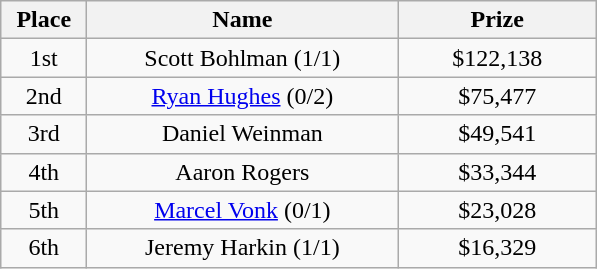<table class="wikitable">
<tr>
<th width="50">Place</th>
<th width="200">Name</th>
<th width="125">Prize</th>
</tr>
<tr>
<td align = "center">1st</td>
<td align = "center">Scott Bohlman (1/1)</td>
<td align = "center">$122,138</td>
</tr>
<tr>
<td align = "center">2nd</td>
<td align = "center"><a href='#'>Ryan Hughes</a> (0/2)</td>
<td align = "center">$75,477</td>
</tr>
<tr>
<td align = "center">3rd</td>
<td align = "center">Daniel Weinman</td>
<td align = "center">$49,541</td>
</tr>
<tr>
<td align = "center">4th</td>
<td align = "center">Aaron Rogers</td>
<td align = "center">$33,344</td>
</tr>
<tr>
<td align = "center">5th</td>
<td align = "center"><a href='#'>Marcel Vonk</a> (0/1)</td>
<td align = "center">$23,028</td>
</tr>
<tr>
<td align = "center">6th</td>
<td align = "center">Jeremy Harkin (1/1)</td>
<td align = "center">$16,329</td>
</tr>
</table>
